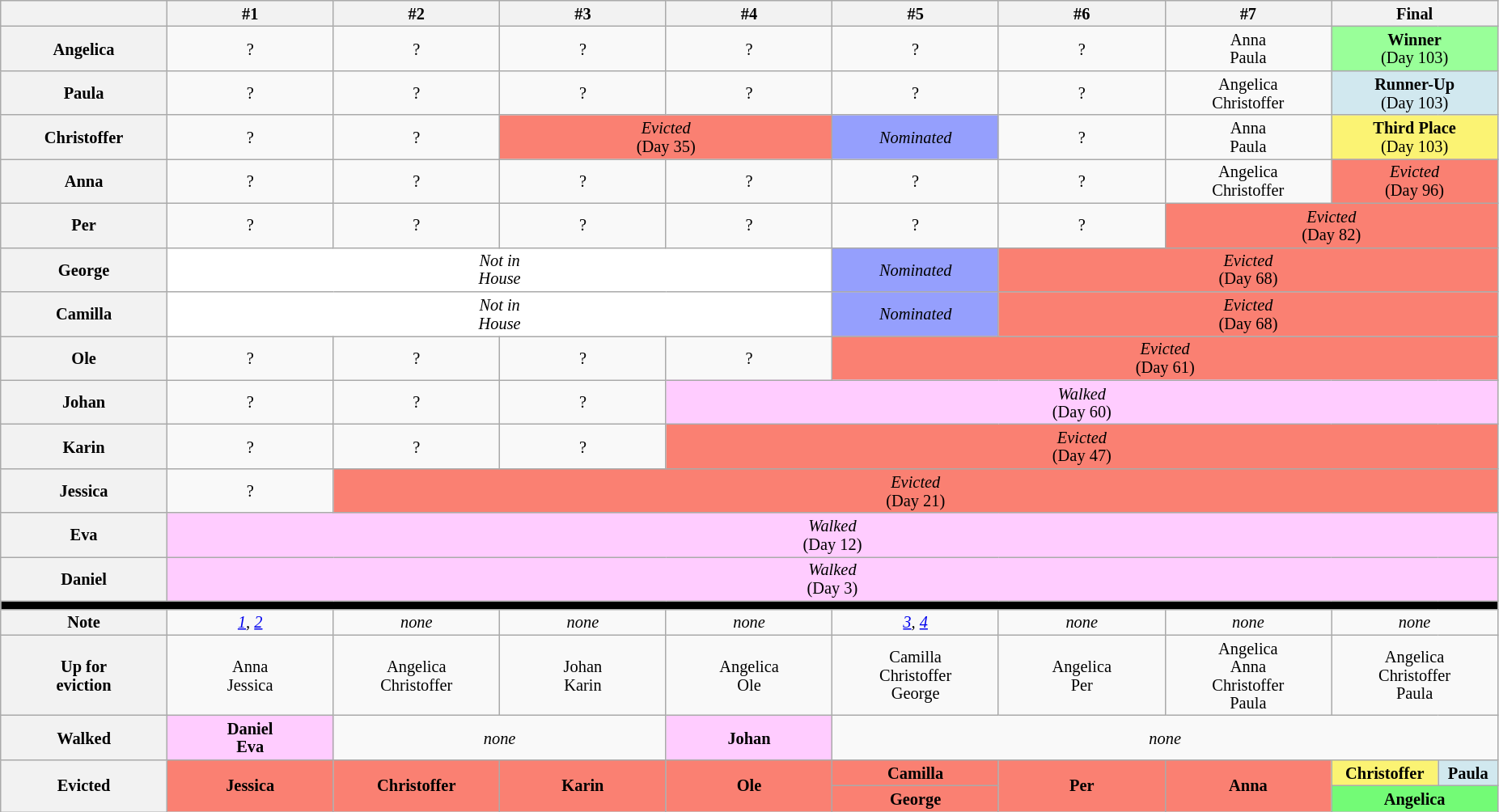<table class="wikitable" style="text-align:center; font-size:85%; line-height:15px;">
<tr>
<th style="width: 9%;"></th>
<th style="width: 9%;">#1</th>
<th style="width: 9%;">#2</th>
<th style="width: 9%;">#3</th>
<th style="width: 9%;">#4</th>
<th style="width: 9%;">#5</th>
<th style="width: 9%;">#6</th>
<th style="width: 9%;">#7</th>
<th style="width: 9%;" colspan="2">Final</th>
</tr>
<tr>
<th>Angelica</th>
<td>?</td>
<td>?</td>
<td>?</td>
<td>?</td>
<td>?</td>
<td>?</td>
<td>Anna<br>Paula</td>
<td style="background:#99FF99" colspan="2"><strong>Winner</strong><br>(Day 103)</td>
</tr>
<tr>
<th>Paula</th>
<td>?</td>
<td>?</td>
<td>?</td>
<td>?</td>
<td>?</td>
<td>?</td>
<td>Angelica<br>Christoffer</td>
<td style="background:#D1E8EF" colspan="2"><strong>Runner-Up</strong><br>(Day 103)</td>
</tr>
<tr>
<th>Christoffer</th>
<td>?</td>
<td>?</td>
<td style="background:salmon;" colspan="2"><em>Evicted</em><br> (Day 35)</td>
<td style="background:#959FFD;"><em>Nominated</em></td>
<td>?</td>
<td>Anna<br>Paula</td>
<td style="background:#FBF373" colspan="2"><strong>Third Place</strong><br>(Day 103)</td>
</tr>
<tr>
<th>Anna</th>
<td>?</td>
<td>?</td>
<td>?</td>
<td>?</td>
<td>?</td>
<td>?</td>
<td>Angelica<br>Christoffer</td>
<td style="background:salmon;" colspan="2"><em>Evicted</em><br> (Day 96)</td>
</tr>
<tr>
<th>Per</th>
<td>?</td>
<td>?</td>
<td>?</td>
<td>?</td>
<td>?</td>
<td>?</td>
<td style="background:salmon;" colspan="3"><em>Evicted</em><br> (Day 82)</td>
</tr>
<tr>
<th>George</th>
<td style="background:white;" colspan="4"><em>Not in<br>House</em></td>
<td style="background:#959FFD;"><em>Nominated</em></td>
<td style="background:salmon;" colspan="4"><em>Evicted</em><br> (Day 68)</td>
</tr>
<tr>
<th>Camilla</th>
<td style="background:white;" colspan="4"><em>Not in<br>House</em></td>
<td style="background:#959FFD;"><em>Nominated</em></td>
<td style="background:salmon;" colspan="4"><em>Evicted</em><br> (Day 68)</td>
</tr>
<tr>
<th>Ole</th>
<td>?</td>
<td>?</td>
<td>?</td>
<td>?</td>
<td style="background:salmon;" colspan="5"><em>Evicted</em><br> (Day 61)</td>
</tr>
<tr>
<th>Johan</th>
<td>?</td>
<td>?</td>
<td>?</td>
<td style="background:#FFCCFF;" colspan="6"><em>Walked</em><br> (Day 60)</td>
</tr>
<tr>
<th>Karin</th>
<td>?</td>
<td>?</td>
<td>?</td>
<td style="background:salmon;" colspan="6"><em>Evicted</em><br> (Day 47)</td>
</tr>
<tr>
<th>Jessica</th>
<td>?</td>
<td style="background:salmon;" colspan="8"><em>Evicted</em><br> (Day 21)</td>
</tr>
<tr>
<th>Eva</th>
<td style="background:#FFCCFF;" colspan="9"><em>Walked</em><br> (Day 12)</td>
</tr>
<tr>
<th>Daniel</th>
<td style="background:#FFCCFF;" colspan="9"><em>Walked</em><br> (Day 3)</td>
</tr>
<tr>
<td style="background:black" colspan="10"></td>
</tr>
<tr>
<th>Note</th>
<td><em><a href='#'>1</a>, <a href='#'>2</a></em></td>
<td><em>none</em></td>
<td><em>none</em></td>
<td><em>none</em></td>
<td><em><a href='#'>3</a>, <a href='#'>4</a></em></td>
<td><em>none</em></td>
<td><em>none</em></td>
<td colspan="2"><em>none</em></td>
</tr>
<tr>
<th>Up for<br>eviction</th>
<td>Anna<br>Jessica</td>
<td>Angelica<br>Christoffer</td>
<td>Johan<br>Karin</td>
<td>Angelica<br>Ole</td>
<td>Camilla<br>Christoffer<br>George</td>
<td>Angelica<br>Per</td>
<td>Angelica<br>Anna<br>Christoffer<br>Paula</td>
<td colspan="2">Angelica<br>Christoffer<br>Paula</td>
</tr>
<tr>
<th>Walked</th>
<td style="background:#FFCCFF;"><strong>Daniel<br>Eva</strong></td>
<td colspan="2"><em>none</em></td>
<td style="background:#FFCCFF;"><strong>Johan</strong></td>
<td colspan="5"><em>none</em></td>
</tr>
<tr>
<th rowspan="2">Evicted</th>
<td style="background:#fa8072;" rowspan="2"><strong>Jessica</strong></td>
<td style="background:#fa8072;" rowspan="2"><strong>Christoffer</strong></td>
<td style="background:#fa8072;" rowspan="2"><strong>Karin</strong></td>
<td style="background:#fa8072;" rowspan="2"><strong>Ole</strong></td>
<td style="background:#fa8072;"><strong>Camilla</strong></td>
<td style="background:#fa8072;" rowspan="2"><strong>Per</strong></td>
<td style="background:#fa8072;" rowspan="2"><strong>Anna</strong></td>
<td style="background:#FBF373"><strong>Christoffer</strong></td>
<td style="background:#D1E8EF"><strong>Paula</strong></td>
</tr>
<tr>
<td style="background:#fa8072"><strong>George</strong></td>
<td style="background:#73FB76" colspan="2"><strong>Angelica</strong></td>
</tr>
</table>
